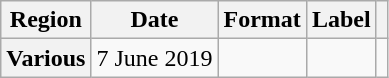<table class="wikitable plainrowheaders">
<tr>
<th scope="col">Region</th>
<th scope="col">Date</th>
<th scope="col">Format</th>
<th scope="col">Label</th>
<th scope="col"></th>
</tr>
<tr>
<th scope="row">Various</th>
<td>7 June 2019</td>
<td></td>
<td></td>
<td align="center"></td>
</tr>
</table>
